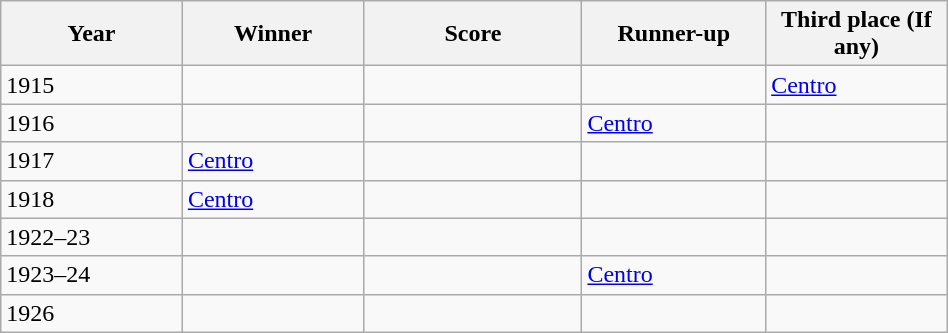<table class="wikitable sortable" style="width:50%;">
<tr>
<th style="width:10%;">Year</th>
<th style="width:10%;">Winner</th>
<th style="width:12%;">Score</th>
<th style="width:10%;">Runner-up</th>
<th style="width:10%;">Third place (If any)</th>
</tr>
<tr>
<td>1915</td>
<td></td>
<td></td>
<td></td>
<td> <a href='#'>Centro</a></td>
</tr>
<tr>
<td>1916</td>
<td></td>
<td></td>
<td> <a href='#'>Centro</a></td>
<td></td>
</tr>
<tr>
<td>1917</td>
<td> <a href='#'>Centro</a></td>
<td></td>
<td></td>
<td></td>
</tr>
<tr>
<td>1918</td>
<td> <a href='#'>Centro</a></td>
<td></td>
<td></td>
<td></td>
</tr>
<tr>
<td>1922–23</td>
<td></td>
<td></td>
<td></td>
<td></td>
</tr>
<tr>
<td>1923–24</td>
<td></td>
<td></td>
<td> <a href='#'>Centro</a></td>
<td></td>
</tr>
<tr>
<td>1926</td>
<td></td>
<td></td>
<td></td>
<td></td>
</tr>
</table>
